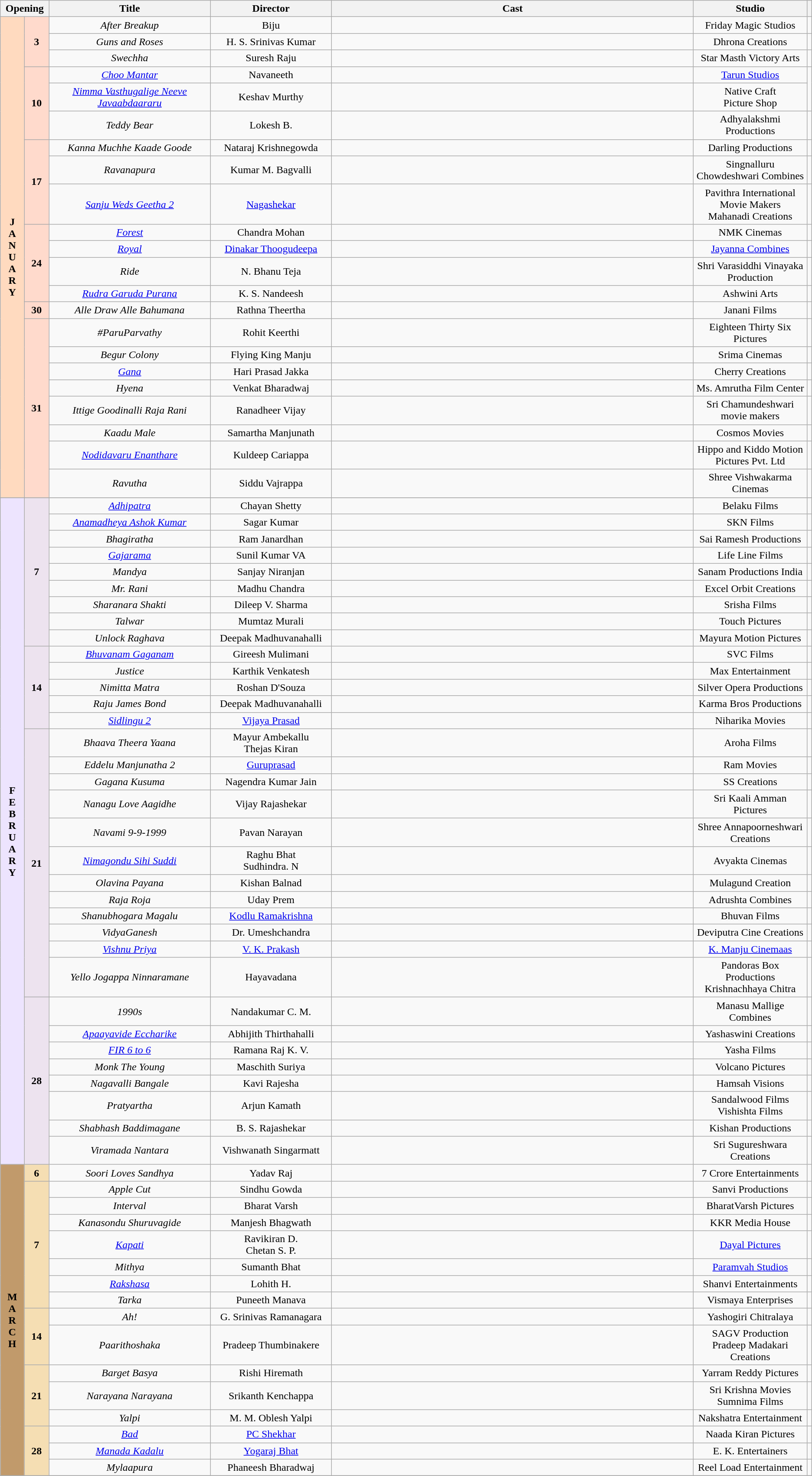<table class="wikitable sortable">
<tr>
<th colspan="2" style="width:6%;">Opening</th>
<th style="width:20%;">Title</th>
<th style="width:15%;">Director</th>
<th style="width:45%;">Cast</th>
<th style="width:30%;">Studio</th>
<th style="width:1%;" class="unsortable"></th>
</tr>
<tr January!>
<td rowspan="22" style="text-align:center;background:#ffdabf;"><strong>J<br>A<br>N<br>U<br>A<br>R<br>Y</strong></td>
<td rowspan="3" style="text-align:center;background:#ffdacc;"><strong>3</strong></td>
<td align="center"><em>After Breakup</em></td>
<td align="center">Biju</td>
<td></td>
<td align="center">Friday Magic Studios</td>
<td align="center"></td>
</tr>
<tr>
<td align="center"><em>Guns and Roses</em></td>
<td align="center">H. S. Srinivas Kumar</td>
<td></td>
<td align="center">Dhrona Creations</td>
<td align="center"></td>
</tr>
<tr>
<td align="center"><em>Swechha</em></td>
<td align="center">Suresh Raju</td>
<td></td>
<td align="center">Star Masth Victory Arts</td>
<td align="center"></td>
</tr>
<tr>
<td rowspan="3" style="text-align:center;background:#ffdacc;"><strong>10</strong></td>
<td align="center"><em><a href='#'>Choo Mantar</a></em></td>
<td align="center">Navaneeth</td>
<td></td>
<td align="center"><a href='#'>Tarun Studios</a></td>
<td rowspan="2"  align="center"></td>
</tr>
<tr>
<td align="center"><em><a href='#'>Nimma Vasthugalige Neeve Javaabdaararu</a></em></td>
<td align="center">Keshav Murthy</td>
<td></td>
<td align="center">Native Craft<br>Picture Shop</td>
</tr>
<tr>
<td align="center"><em>Teddy Bear</em></td>
<td align="center">Lokesh B.</td>
<td></td>
<td align="center">Adhyalakshmi Productions</td>
<td align="center"></td>
</tr>
<tr>
<td rowspan="3" style="text-align:center;background:#ffdacc;"><strong>17</strong></td>
<td align="center"><em>Kanna Muchhe Kaade Goode</em></td>
<td align="center">Nataraj Krishnegowda</td>
<td></td>
<td align="center">Darling Productions</td>
<td align="center"></td>
</tr>
<tr>
<td align="center"><em>Ravanapura</em></td>
<td align="center">Kumar M. Bagvalli</td>
<td></td>
<td align="center">Singnalluru Chowdeshwari Combines</td>
<td align="center"></td>
</tr>
<tr>
<td align="center"><em><a href='#'>Sanju Weds Geetha 2</a></em></td>
<td align="center"><a href='#'>Nagashekar</a></td>
<td></td>
<td align="center">Pavithra International Movie Makers <br> Mahanadi Creations</td>
<td align="center"></td>
</tr>
<tr>
<td rowspan="4" style="text-align:center;background:#ffdacc;"><strong>24</strong></td>
<td align="center"><em><a href='#'>Forest</a></em></td>
<td align="center">Chandra Mohan</td>
<td></td>
<td align="center">NMK Cinemas</td>
<td align="center"></td>
</tr>
<tr>
<td align="center"><em><a href='#'>Royal</a></em></td>
<td align="center"><a href='#'>Dinakar Thoogudeepa</a></td>
<td></td>
<td align="center"><a href='#'>Jayanna Combines</a></td>
<td align="center"></td>
</tr>
<tr>
<td align="center"><em>Ride</em></td>
<td align="center">N. Bhanu Teja</td>
<td></td>
<td align="center">Shri Varasiddhi Vinayaka Production</td>
<td align="center"></td>
</tr>
<tr>
<td align="center"><em><a href='#'>Rudra Garuda Purana</a></em></td>
<td align="center">K. S. Nandeesh</td>
<td></td>
<td align="center">Ashwini Arts</td>
<td align="center"></td>
</tr>
<tr>
<td rowspan="1" style="text-align:center;background:#ffdacc;"><strong>30</strong></td>
<td align="center"><em>Alle Draw Alle Bahumana</em></td>
<td align="center">Rathna Theertha</td>
<td></td>
<td align="center">Janani Films</td>
<td align="center"></td>
</tr>
<tr>
<td rowspan="8" style="text-align:center;background:#ffdacc;"><strong>31</strong></td>
<td align="center"><em>#ParuParvathy</em></td>
<td align="center">Rohit Keerthi</td>
<td></td>
<td align="center">Eighteen Thirty Six Pictures</td>
<td align="center"></td>
</tr>
<tr>
<td align="center"><em>Begur Colony</em></td>
<td align="center">Flying King Manju</td>
<td></td>
<td align="center">Srima Cinemas</td>
<td align="center"></td>
</tr>
<tr>
<td align="center"><em><a href='#'>Gana</a></em></td>
<td align="center">Hari Prasad Jakka</td>
<td></td>
<td align="center">Cherry Creations</td>
<td align="center"></td>
</tr>
<tr>
<td align="center"><em>Hyena</em></td>
<td align="center">Venkat Bharadwaj</td>
<td></td>
<td align="center">Ms. Amrutha Film Center</td>
<td align="center"></td>
</tr>
<tr>
<td align="center"><em>Ittige Goodinalli Raja Rani</em></td>
<td align="center">Ranadheer Vijay</td>
<td></td>
<td align="center">Sri Chamundeshwari movie makers</td>
<td align="center"></td>
</tr>
<tr>
<td align="center"><em>Kaadu Male</em></td>
<td align="center">Samartha Manjunath</td>
<td></td>
<td align="center">Cosmos Movies</td>
<td align="center"></td>
</tr>
<tr>
<td align="center"><em><a href='#'>Nodidavaru Enanthare</a></em></td>
<td align="center">Kuldeep Cariappa</td>
<td></td>
<td align="center">Hippo and Kiddo Motion Pictures Pvt. Ltd</td>
<td align="center"></td>
</tr>
<tr>
<td align="center"><em>Ravutha</em></td>
<td align="center">Siddu Vajrappa</td>
<td></td>
<td align="center">Shree Vishwakarma Cinemas</td>
<td align="center"></td>
</tr>
<tr>
</tr>
<tr February!>
<td rowspan="34" style="text-align:center;background:#ede4fe;"><strong>F<br>E<br>B<br>R<br>U<br>A<br>R<br>Y</strong></td>
<td rowspan="9" style="text-align:center;background:#ede3ef;"><strong>7</strong></td>
<td align="center"><em><a href='#'>Adhipatra</a></em></td>
<td align="center">Chayan Shetty</td>
<td></td>
<td align="center">Belaku Films</td>
<td align="center"></td>
</tr>
<tr>
<td align="center"><em><a href='#'>Anamadheya Ashok Kumar</a></em></td>
<td align="center">Sagar Kumar</td>
<td></td>
<td align="center">SKN Films</td>
<td align="center"></td>
</tr>
<tr>
<td align="center"><em>Bhagiratha</em></td>
<td align="center">Ram Janardhan</td>
<td></td>
<td align="center">Sai Ramesh Productions</td>
<td align="center"></td>
</tr>
<tr>
<td align="center"><em><a href='#'>Gajarama</a></em></td>
<td align="center">Sunil Kumar VA</td>
<td></td>
<td align="center">Life Line Films</td>
<td align="center"></td>
</tr>
<tr>
<td align="center"><em>Mandya</em></td>
<td align="center">Sanjay Niranjan</td>
<td></td>
<td align="center">Sanam Productions India</td>
<td align="center"></td>
</tr>
<tr>
<td align="center"><em>Mr. Rani</em></td>
<td align="center">Madhu Chandra</td>
<td></td>
<td align="center">Excel Orbit Creations</td>
<td align="center"></td>
</tr>
<tr>
<td align="center"><em>Sharanara Shakti</em></td>
<td align="center">Dileep V. Sharma</td>
<td></td>
<td align="center">Srisha Films</td>
<td align="center"></td>
</tr>
<tr>
<td align="center"><em>Talwar</em></td>
<td align="center">Mumtaz Murali</td>
<td></td>
<td align="center">Touch Pictures</td>
<td align="center"></td>
</tr>
<tr>
<td align="center"><em>Unlock Raghava</em></td>
<td align="center">Deepak Madhuvanahalli</td>
<td></td>
<td align="center">Mayura Motion Pictures</td>
<td align="center"></td>
</tr>
<tr>
<td rowspan="5" style="text-align:center;background:#ede3ef;"><strong>14</strong></td>
<td align="center"><em><a href='#'>Bhuvanam Gaganam</a></em></td>
<td align="center">Gireesh Mulimani</td>
<td></td>
<td align="center">SVC Films</td>
<td align="center"></td>
</tr>
<tr>
<td align="center"><em>Justice</em></td>
<td align="center">Karthik Venkatesh</td>
<td></td>
<td align="center">Max Entertainment</td>
<td align="center"></td>
</tr>
<tr>
<td align="center"><em>Nimitta Matra</em></td>
<td align="center">Roshan D'Souza</td>
<td></td>
<td align="center">Silver Opera Productions</td>
<td align="center"></td>
</tr>
<tr>
<td align="center"><em>Raju James Bond</em></td>
<td align="center">Deepak Madhuvanahalli</td>
<td></td>
<td align="center">Karma Bros Productions</td>
<td align="center"></td>
</tr>
<tr>
<td align="center"><em><a href='#'>Sidlingu 2</a></em></td>
<td align="center"><a href='#'>Vijaya Prasad</a></td>
<td></td>
<td align="center">Niharika Movies</td>
<td align="center"></td>
</tr>
<tr>
<td rowspan="12" style="text-align:center;background:#ede3ef;"><strong>21</strong></td>
<td align="center"><em>Bhaava Theera Yaana</em></td>
<td align="center">Mayur Ambekallu <br> Thejas Kiran</td>
<td></td>
<td align="center">Aroha Films</td>
<td align="center"></td>
</tr>
<tr>
<td align="center"><em>Eddelu Manjunatha 2</em></td>
<td align="center"><a href='#'>Guruprasad</a></td>
<td></td>
<td align="center">Ram Movies</td>
<td align="center"></td>
</tr>
<tr>
<td align="center"><em>Gagana Kusuma</em></td>
<td align="center">Nagendra Kumar Jain</td>
<td></td>
<td align="center">SS Creations</td>
<td align="center"></td>
</tr>
<tr>
<td align="center"><em>Nanagu Love Aagidhe</em></td>
<td align="center">Vijay Rajashekar</td>
<td></td>
<td align="center">Sri Kaali Amman Pictures</td>
<td align="center"></td>
</tr>
<tr>
<td align="center"><em>Navami 9-9-1999</em></td>
<td align="center">Pavan Narayan</td>
<td></td>
<td align="center">Shree Annapoorneshwari Creations</td>
<td align="center"></td>
</tr>
<tr>
<td align="center"><em><a href='#'>Nimagondu Sihi Suddi</a></em></td>
<td align="center">Raghu Bhat <br> Sudhindra. N</td>
<td></td>
<td align="center">Avyakta Cinemas</td>
<td align="center"></td>
</tr>
<tr>
<td align="center"><em>Olavina Payana</em></td>
<td align="center">Kishan Balnad</td>
<td></td>
<td align="center">Mulagund Creation</td>
<td align="center"></td>
</tr>
<tr>
<td align="center"><em>Raja Roja</em></td>
<td align="center">Uday Prem</td>
<td></td>
<td align="center">Adrushta Combines</td>
<td align="center"></td>
</tr>
<tr>
<td align="center"><em>Shanubhogara Magalu</em></td>
<td align="center"><a href='#'>Kodlu Ramakrishna</a></td>
<td></td>
<td align="center">Bhuvan Films</td>
<td align="center"></td>
</tr>
<tr>
<td align="center"><em>VidyaGanesh</em></td>
<td align="center">Dr. Umeshchandra</td>
<td></td>
<td align="center">Deviputra Cine Creations</td>
<td align="center"></td>
</tr>
<tr>
<td align="center"><em><a href='#'>Vishnu Priya</a></em></td>
<td align="center"><a href='#'>V. K. Prakash</a></td>
<td></td>
<td align="center"><a href='#'>K. Manju Cinemaas</a></td>
<td align="center"></td>
</tr>
<tr>
<td align="center"><em>Yello Jogappa Ninnaramane</em></td>
<td align="center">Hayavadana</td>
<td></td>
<td align="center">Pandoras Box Productions <br> Krishnachhaya Chitra</td>
<td align="center"></td>
</tr>
<tr>
<td rowspan="8" style="text-align:center;background:#ede3ef;"><strong>28</strong></td>
<td align="center"><em>1990s</em></td>
<td align="center">Nandakumar C. M.</td>
<td></td>
<td align="center">Manasu Mallige Combines</td>
<td align="center"></td>
</tr>
<tr>
<td align="center"><em><a href='#'>Apaayavide Eccharike</a></em></td>
<td align="center">Abhijith Thirthahalli</td>
<td></td>
<td align="center">Yashaswini Creations</td>
<td align="center"></td>
</tr>
<tr>
<td align="center"><em><a href='#'>FIR 6 to 6</a></em></td>
<td align="center">Ramana Raj K. V.</td>
<td></td>
<td align="center">Yasha Films</td>
<td align="center"></td>
</tr>
<tr>
<td align="center"><em>Monk The Young</em></td>
<td align="center">Maschith Suriya</td>
<td></td>
<td align="center">Volcano Pictures</td>
<td align="center"></td>
</tr>
<tr>
<td align="center"><em>Nagavalli Bangale</em></td>
<td align="center">Kavi Rajesha</td>
<td></td>
<td align="center">Hamsah Visions</td>
<td align="center"></td>
</tr>
<tr>
<td align="center"><em>Pratyartha</em></td>
<td align="center">Arjun Kamath</td>
<td></td>
<td align="center">Sandalwood Films <br> Vishishta Films</td>
<td align="center"></td>
</tr>
<tr>
<td align="center"><em>Shabhash Baddimagane</em></td>
<td align="center">B. S. Rajashekar</td>
<td></td>
<td align="center">Kishan Productions</td>
<td align="center"></td>
</tr>
<tr>
<td align="center"><em>Viramada Nantara</em></td>
<td align="center">Vishwanath Singarmatt</td>
<td></td>
<td align="center">Sri Sugureshwara Creations</td>
<td align="center"></td>
</tr>
<tr>
<td rowspan="16" style="text-align:center; background:#C19A6B; textcolor:#000;"><strong>M<br>A<br>R<br>C<br>H</strong></td>
<td rowspan="1" style="text-align:center;background:#F5DEB3;"><strong>6</strong></td>
<td align="center"><em>Soori Loves Sandhya</em></td>
<td align="center">Yadav Raj</td>
<td></td>
<td align="center">7 Crore Entertainments</td>
<td align="center"></td>
</tr>
<tr>
<td rowspan="7" style="text-align:center;background:#F5DEB3;"><strong>7</strong></td>
<td align="center"><em>Apple Cut</em></td>
<td align="center">Sindhu Gowda</td>
<td></td>
<td align="center">Sanvi Productions</td>
<td align="center"></td>
</tr>
<tr>
<td align="center"><em>Interval</em></td>
<td align="center">Bharat Varsh</td>
<td></td>
<td align="center">BharatVarsh Pictures</td>
<td align="center"></td>
</tr>
<tr>
<td align="center"><em>Kanasondu Shuruvagide</em></td>
<td align="center">Manjesh Bhagwath</td>
<td></td>
<td align="center">KKR Media House</td>
<td align="center"></td>
</tr>
<tr>
<td align="center"><em><a href='#'>Kapati</a></em></td>
<td align="center">Ravikiran D. <br> Chetan S. P.</td>
<td></td>
<td align="center"><a href='#'> Dayal Pictures</a></td>
<td align="center"></td>
</tr>
<tr>
<td align="center"><em>Mithya</em></td>
<td align="center">Sumanth Bhat</td>
<td></td>
<td align="center"><a href='#'>Paramvah Studios</a></td>
<td align="center"></td>
</tr>
<tr>
<td align="center"><em><a href='#'>Rakshasa</a></em></td>
<td align="center">Lohith H.</td>
<td></td>
<td align="center">Shanvi Entertainments</td>
<td align="center"></td>
</tr>
<tr>
<td align="center"><em>Tarka</em></td>
<td align="center">Puneeth Manava</td>
<td></td>
<td align="center">Vismaya Enterprises</td>
<td align="center"></td>
</tr>
<tr>
<td rowspan="2" style="text-align:center;background:#F5DEB3;"><strong>14</strong></td>
<td align="center"><em>Ah!</em></td>
<td align="center">G. Srinivas Ramanagara</td>
<td></td>
<td align="center">Yashogiri Chitralaya</td>
<td align="center"></td>
</tr>
<tr>
<td align="center"><em>Paarithoshaka</em></td>
<td align="center">Pradeep Thumbinakere</td>
<td></td>
<td align="center">SAGV Production <br> Pradeep Madakari Creations</td>
<td align="center"></td>
</tr>
<tr>
<td rowspan="3" style="text-align:center;background:#F5DEB3;"><strong>21</strong></td>
<td align="center"><em>Barget Basya</em></td>
<td align="center">Rishi Hiremath</td>
<td></td>
<td align="center">Yarram Reddy Pictures</td>
<td align="center"></td>
</tr>
<tr>
<td align="center"><em>Narayana Narayana</em></td>
<td align="center">Srikanth Kenchappa</td>
<td></td>
<td align="center">Sri Krishna Movies <br> Sumnima Films</td>
<td align="center"></td>
</tr>
<tr>
<td align="center"><em>Yalpi</em></td>
<td align="center">M. M. Oblesh Yalpi</td>
<td></td>
<td align="center">Nakshatra Entertainment</td>
<td align="center"></td>
</tr>
<tr>
<td rowspan="3" style="text-align:center;background:#F5DEB3;"><strong>28</strong></td>
<td align="center"><em><a href='#'>Bad</a></em></td>
<td align="center"><a href='#'>PC Shekhar</a></td>
<td></td>
<td align="center">Naada Kiran Pictures</td>
<td align="center"></td>
</tr>
<tr>
<td align="center"><em><a href='#'>Manada Kadalu</a></em></td>
<td align="center"><a href='#'>Yogaraj Bhat</a></td>
<td></td>
<td align="center">E. K. Entertainers</td>
<td align="center"></td>
</tr>
<tr>
<td align="center"><em>Mylaapura</em></td>
<td align="center">Phaneesh Bharadwaj</td>
<td></td>
<td align="center">Reel Load Entertainment</td>
<td align="center"></td>
</tr>
<tr>
</tr>
</table>
